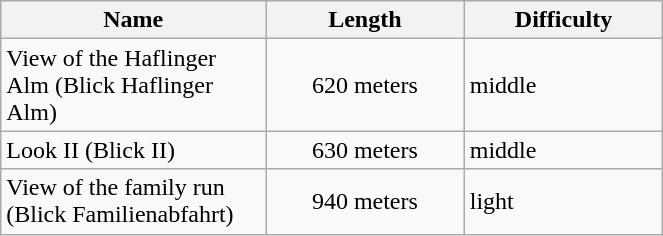<table class="wikitable" width="35%">
<tr>
<th class="hintergrundfarbe6" width="40%">Name</th>
<th class="hintergrundfarbe6" width="30%">Length</th>
<th class="hintergrundfarbe6" width="30%">Difficulty</th>
</tr>
<tr>
<td>View of the Haflinger Alm (Blick Haflinger Alm)</td>
<td align="center">620 meters</td>
<td>middle</td>
</tr>
<tr>
<td>Look II (Blick II)</td>
<td align="center">630 meters</td>
<td>middle</td>
</tr>
<tr>
<td>View of the family run (Blick Familienabfahrt)</td>
<td align="center">940 meters</td>
<td>light</td>
</tr>
</table>
